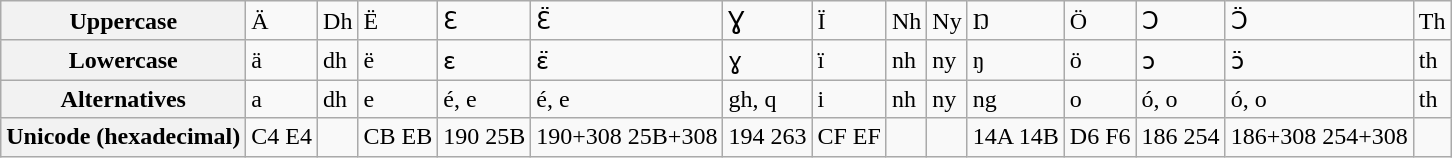<table class="wikitable">
<tr>
<th>Uppercase</th>
<td>Ä</td>
<td>Dh</td>
<td>Ë</td>
<td>Ɛ</td>
<td>Ɛ̈</td>
<td>Ɣ</td>
<td>Ï</td>
<td>Nh</td>
<td>Ny</td>
<td>Ŋ</td>
<td>Ö</td>
<td>Ɔ</td>
<td>Ɔ̈</td>
<td>Th</td>
</tr>
<tr>
<th>Lowercase</th>
<td>ä</td>
<td>dh</td>
<td>ë</td>
<td>ɛ</td>
<td>ɛ̈</td>
<td>ɣ</td>
<td>ï</td>
<td>nh</td>
<td>ny</td>
<td>ŋ</td>
<td>ö</td>
<td>ɔ</td>
<td>ɔ̈</td>
<td>th</td>
</tr>
<tr>
<th>Alternatives</th>
<td>a</td>
<td>d͏h</td>
<td>e</td>
<td>é, e</td>
<td>é, e</td>
<td>gh, q</td>
<td>i</td>
<td>n͏h</td>
<td>n͏y</td>
<td>ng</td>
<td>o</td>
<td>ó, o</td>
<td>ó, o</td>
<td>t͏h</td>
</tr>
<tr>
<th>Unicode (hexadecimal)</th>
<td>C4 E4</td>
<td></td>
<td>CB EB</td>
<td>190 25B</td>
<td>190+308 25B+308</td>
<td>194 263</td>
<td>CF EF</td>
<td></td>
<td></td>
<td>14A 14B</td>
<td>D6 F6</td>
<td>186 254</td>
<td>186+308 254+308</td>
<td></td>
</tr>
</table>
